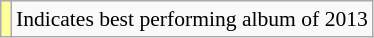<table class="wikitable" style="font-size:90%;">
<tr>
<td style="background-color:#FFFF99"></td>
<td>Indicates best performing album of 2013</td>
</tr>
</table>
